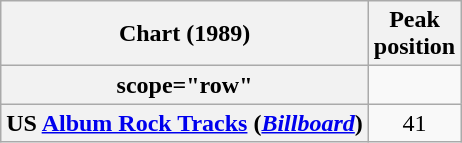<table class="wikitable sortable plainrowheaders" style="text-align:center">
<tr>
<th>Chart (1989)</th>
<th>Peak<br>position</th>
</tr>
<tr>
<th>scope="row" </th>
</tr>
<tr>
<th scope="row">US <a href='#'>Album Rock Tracks</a> (<em><a href='#'>Billboard</a></em>)</th>
<td>41</td>
</tr>
</table>
